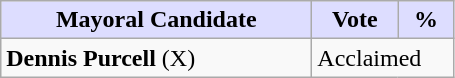<table class="wikitable">
<tr>
<th style="background:#ddf; width:200px;">Mayoral Candidate</th>
<th style="background:#ddf; width:50px;">Vote</th>
<th style="background:#ddf; width:30px;">%</th>
</tr>
<tr>
<td><strong>Dennis Purcell</strong> (X)</td>
<td colspan="2">Acclaimed</td>
</tr>
</table>
